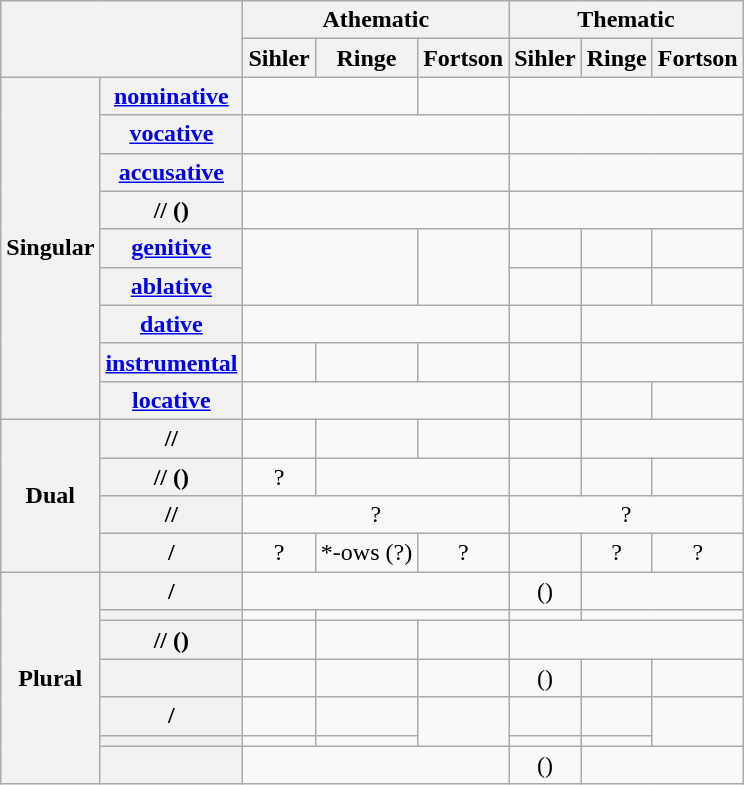<table class="wikitable" style="text-align: center;">
<tr>
<th rowspan="2" colspan="2"></th>
<th colspan="3">Athematic</th>
<th colspan="3">Thematic</th>
</tr>
<tr>
<th>Sihler</th>
<th>Ringe</th>
<th>Fortson</th>
<th>Sihler</th>
<th>Ringe</th>
<th>Fortson</th>
</tr>
<tr>
<th rowspan=9>Singular</th>
<th><a href='#'>nominative</a></th>
<td colspan=2></td>
<td></td>
<td colspan=3></td>
</tr>
<tr>
<th><a href='#'>vocative</a></th>
<td colspan=3></td>
<td colspan=3></td>
</tr>
<tr>
<th><a href='#'>accusative</a></th>
<td colspan=3></td>
<td colspan=3></td>
</tr>
<tr>
<th>// ()</th>
<td colspan=3></td>
<td colspan=3></td>
</tr>
<tr>
<th><a href='#'>genitive</a></th>
<td rowspan="2" colspan="2"></td>
<td rowspan="2"></td>
<td></td>
<td></td>
<td></td>
</tr>
<tr>
<th><a href='#'>ablative</a></th>
<td></td>
<td></td>
<td></td>
</tr>
<tr>
<th><a href='#'>dative</a></th>
<td colspan="3"></td>
<td></td>
<td colspan="2"></td>
</tr>
<tr>
<th><a href='#'>instrumental</a></th>
<td></td>
<td></td>
<td></td>
<td></td>
<td colspan=2> </td>
</tr>
<tr>
<th><a href='#'>locative</a></th>
<td colspan="3"></td>
<td></td>
<td></td>
<td></td>
</tr>
<tr>
<th rowspan=4>Dual</th>
<th>//</th>
<td></td>
<td></td>
<td></td>
<td></td>
<td colspan=2></td>
</tr>
<tr>
<th>// ()</th>
<td>?</td>
<td colspan=2></td>
<td></td>
<td></td>
<td></td>
</tr>
<tr>
<th>//</th>
<td colspan="3">?</td>
<td colspan="3">?</td>
</tr>
<tr>
<th>/</th>
<td>?</td>
<td>*-ows (?)</td>
<td>?</td>
<td></td>
<td>?</td>
<td>?</td>
</tr>
<tr>
<th rowspan=7>Plural</th>
<th>/</th>
<td colspan=3></td>
<td> ()</td>
<td colspan=2></td>
</tr>
<tr>
<th></th>
<td></td>
<td colspan=2></td>
<td></td>
<td colspan=2></td>
</tr>
<tr>
<th>// ()</th>
<td></td>
<td></td>
<td></td>
<td colspan=3></td>
</tr>
<tr>
<th></th>
<td></td>
<td></td>
<td></td>
<td> ()</td>
<td></td>
<td></td>
</tr>
<tr>
<th>/</th>
<td></td>
<td></td>
<td rowspan=2></td>
<td></td>
<td></td>
<td rowspan=2></td>
</tr>
<tr>
<th></th>
<td></td>
<td></td>
<td></td>
<td></td>
</tr>
<tr>
<th></th>
<td colspan="3"></td>
<td> ()</td>
<td colspan=2></td>
</tr>
</table>
